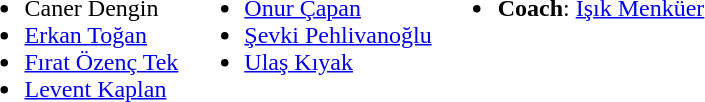<table>
<tr valign="top">
<td><br><ul><li> Caner Dengin</li><li> <a href='#'>Erkan Toğan</a></li><li> <a href='#'>Fırat Özenç Tek</a></li><li> <a href='#'>Levent Kaplan</a></li></ul></td>
<td><br><ul><li> <a href='#'>Onur Çapan</a></li><li> <a href='#'>Şevki Pehlivanoğlu</a></li><li> <a href='#'>Ulaş Kıyak</a></li></ul></td>
<td><br><ul><li><strong>Coach</strong>:  <a href='#'>Işık Menküer</a></li></ul></td>
</tr>
</table>
